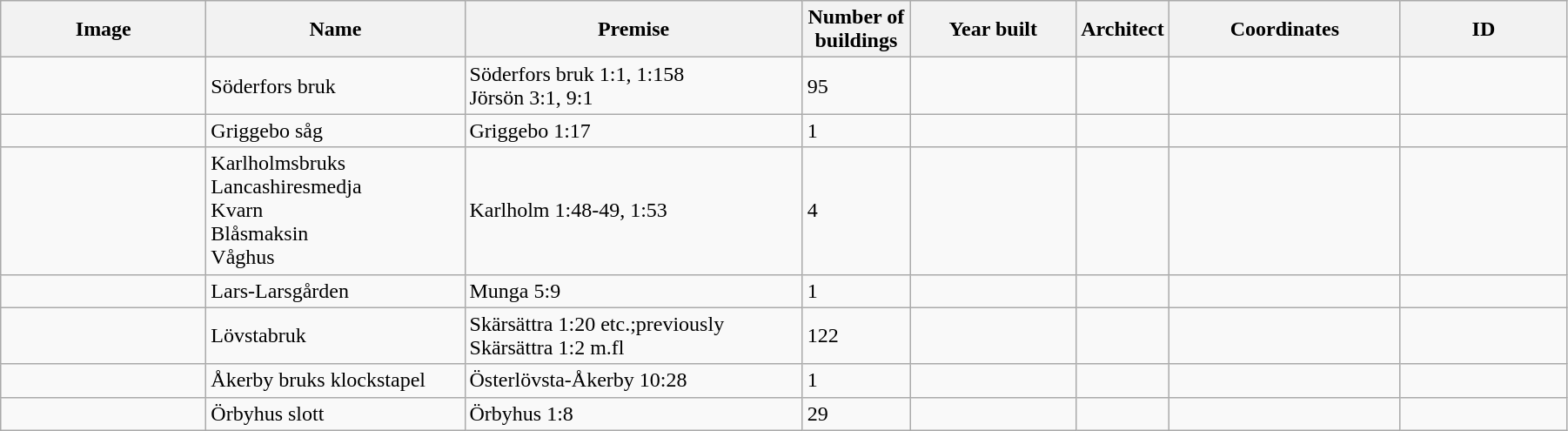<table class="wikitable" width="95%">
<tr>
<th width="150">Image</th>
<th>Name</th>
<th>Premise</th>
<th width="75">Number of<br>buildings</th>
<th width="120">Year built</th>
<th>Architect</th>
<th width="170">Coordinates</th>
<th width="120">ID</th>
</tr>
<tr>
<td></td>
<td>Söderfors bruk</td>
<td>Söderfors bruk 1:1, 1:158<br>Jörsön 3:1, 9:1</td>
<td>95</td>
<td></td>
<td></td>
<td></td>
<td></td>
</tr>
<tr>
<td></td>
<td>Griggebo såg</td>
<td>Griggebo 1:17</td>
<td>1</td>
<td></td>
<td></td>
<td></td>
<td></td>
</tr>
<tr>
<td></td>
<td>Karlholmsbruks Lancashiresmedja<br>Kvarn<br>Blåsmaksin<br>Våghus</td>
<td>Karlholm 1:48-49, 1:53</td>
<td>4</td>
<td></td>
<td></td>
<td></td>
<td></td>
</tr>
<tr>
<td></td>
<td>Lars-Larsgården</td>
<td>Munga 5:9</td>
<td>1</td>
<td></td>
<td></td>
<td></td>
<td></td>
</tr>
<tr>
<td></td>
<td>Lövstabruk</td>
<td>Skärsättra 1:20 etc.;previously Skärsättra 1:2 m.fl</td>
<td>122</td>
<td></td>
<td></td>
<td></td>
<td></td>
</tr>
<tr>
<td></td>
<td>Åkerby bruks klockstapel</td>
<td>Österlövsta-Åkerby 10:28</td>
<td>1</td>
<td></td>
<td></td>
<td></td>
<td></td>
</tr>
<tr>
<td></td>
<td>Örbyhus slott</td>
<td>Örbyhus 1:8</td>
<td>29</td>
<td></td>
<td></td>
<td></td>
<td></td>
</tr>
</table>
